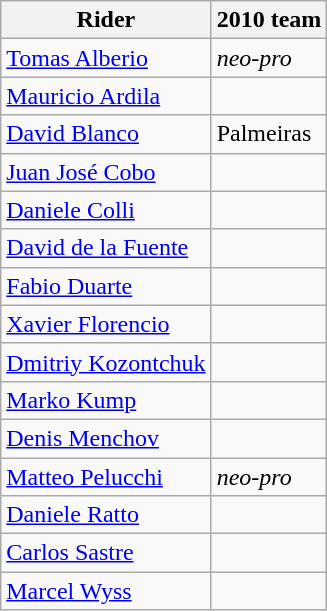<table class="wikitable">
<tr>
<th>Rider</th>
<th>2010 team</th>
</tr>
<tr>
<td><a href='#'>Tomas Alberio</a></td>
<td><em>neo-pro</em></td>
</tr>
<tr>
<td><a href='#'>Mauricio Ardila</a></td>
<td></td>
</tr>
<tr>
<td><a href='#'>David Blanco</a></td>
<td>Palmeiras</td>
</tr>
<tr>
<td><a href='#'>Juan José Cobo</a></td>
<td></td>
</tr>
<tr>
<td><a href='#'>Daniele Colli</a></td>
<td></td>
</tr>
<tr>
<td><a href='#'>David de la Fuente</a></td>
<td></td>
</tr>
<tr>
<td><a href='#'>Fabio Duarte</a></td>
<td></td>
</tr>
<tr>
<td><a href='#'>Xavier Florencio</a></td>
<td></td>
</tr>
<tr>
<td><a href='#'>Dmitriy Kozontchuk</a></td>
<td></td>
</tr>
<tr>
<td><a href='#'>Marko Kump</a></td>
<td></td>
</tr>
<tr>
<td><a href='#'>Denis Menchov</a></td>
<td></td>
</tr>
<tr>
<td><a href='#'>Matteo Pelucchi</a></td>
<td><em>neo-pro</em></td>
</tr>
<tr>
<td><a href='#'>Daniele Ratto</a></td>
<td></td>
</tr>
<tr>
<td><a href='#'>Carlos Sastre</a></td>
<td></td>
</tr>
<tr>
<td><a href='#'>Marcel Wyss</a></td>
<td></td>
</tr>
</table>
